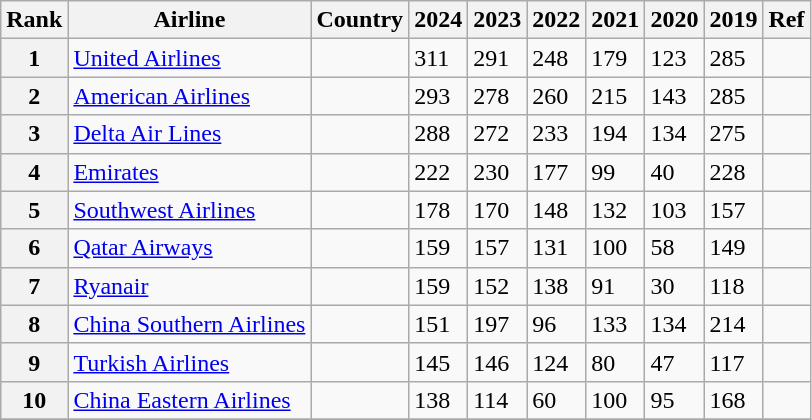<table class="wikitable sortable">
<tr>
<th class="unsortable">Rank</th>
<th>Airline</th>
<th>Country</th>
<th>2024</th>
<th>2023</th>
<th>2022</th>
<th>2021</th>
<th>2020</th>
<th>2019</th>
<th>Ref</th>
</tr>
<tr>
<th>1</th>
<td><a href='#'>United Airlines</a></td>
<td></td>
<td>311</td>
<td>291</td>
<td>248</td>
<td>179</td>
<td>123</td>
<td>285</td>
<td></td>
</tr>
<tr>
<th>2</th>
<td><a href='#'>American Airlines</a></td>
<td></td>
<td>293</td>
<td>278</td>
<td>260</td>
<td>215</td>
<td>143</td>
<td>285</td>
<td></td>
</tr>
<tr>
<th>3</th>
<td><a href='#'>Delta Air Lines</a></td>
<td></td>
<td>288</td>
<td>272</td>
<td>233</td>
<td>194</td>
<td>134</td>
<td>275</td>
<td></td>
</tr>
<tr>
<th>4</th>
<td><a href='#'>Emirates</a></td>
<td></td>
<td>222</td>
<td>230</td>
<td>177</td>
<td>99</td>
<td>40</td>
<td>228</td>
<td></td>
</tr>
<tr>
<th>5</th>
<td><a href='#'>Southwest Airlines</a></td>
<td></td>
<td>178</td>
<td>170</td>
<td>148</td>
<td>132</td>
<td>103</td>
<td>157</td>
<td></td>
</tr>
<tr>
<th>6</th>
<td><a href='#'>Qatar Airways</a></td>
<td></td>
<td>159</td>
<td>157</td>
<td>131</td>
<td>100</td>
<td>58</td>
<td>149</td>
<td></td>
</tr>
<tr>
<th>7</th>
<td><a href='#'>Ryanair</a></td>
<td></td>
<td>159</td>
<td>152</td>
<td>138</td>
<td>91</td>
<td>30</td>
<td>118</td>
<td></td>
</tr>
<tr>
<th>8</th>
<td><a href='#'>China Southern Airlines</a></td>
<td></td>
<td>151</td>
<td>197</td>
<td>96</td>
<td>133</td>
<td>134</td>
<td>214</td>
<td></td>
</tr>
<tr>
<th>9</th>
<td><a href='#'>Turkish Airlines</a></td>
<td></td>
<td>145</td>
<td>146</td>
<td>124</td>
<td>80</td>
<td>47</td>
<td>117</td>
<td></td>
</tr>
<tr>
<th>10</th>
<td><a href='#'>China Eastern Airlines</a></td>
<td></td>
<td>138</td>
<td>114</td>
<td>60</td>
<td>100</td>
<td>95</td>
<td>168</td>
<td></td>
</tr>
<tr>
</tr>
</table>
